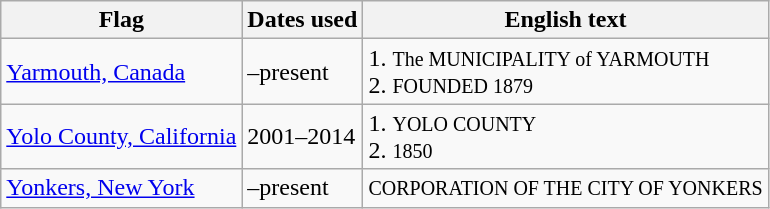<table class="wikitable sortable">
<tr>
<th>Flag</th>
<th>Dates used</th>
<th>English text</th>
</tr>
<tr>
<td> <a href='#'>Yarmouth, Canada</a></td>
<td>–present</td>
<td>1. <small>The MUNICIPALITY of YARMOUTH</small><br>2. <small>FOUNDED 1879</small></td>
</tr>
<tr>
<td> <a href='#'>Yolo County, California</a></td>
<td>2001–2014</td>
<td>1. <small>YOLO COUNTY</small><br>2. <small>1850</small></td>
</tr>
<tr>
<td> <a href='#'>Yonkers, New York</a></td>
<td>–present</td>
<td><small>CORPORATION OF THE CITY OF YONKERS</small></td>
</tr>
</table>
